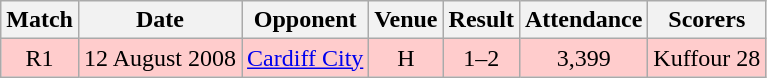<table class="wikitable" style="font-size:100%; text-align:center">
<tr>
<th>Match</th>
<th>Date</th>
<th>Opponent</th>
<th>Venue</th>
<th>Result</th>
<th>Attendance</th>
<th>Scorers</th>
</tr>
<tr style="background: #FFCCCC;">
<td>R1</td>
<td>12 August 2008</td>
<td><a href='#'>Cardiff City</a></td>
<td>H</td>
<td>1–2</td>
<td>3,399</td>
<td>Kuffour 28</td>
</tr>
</table>
